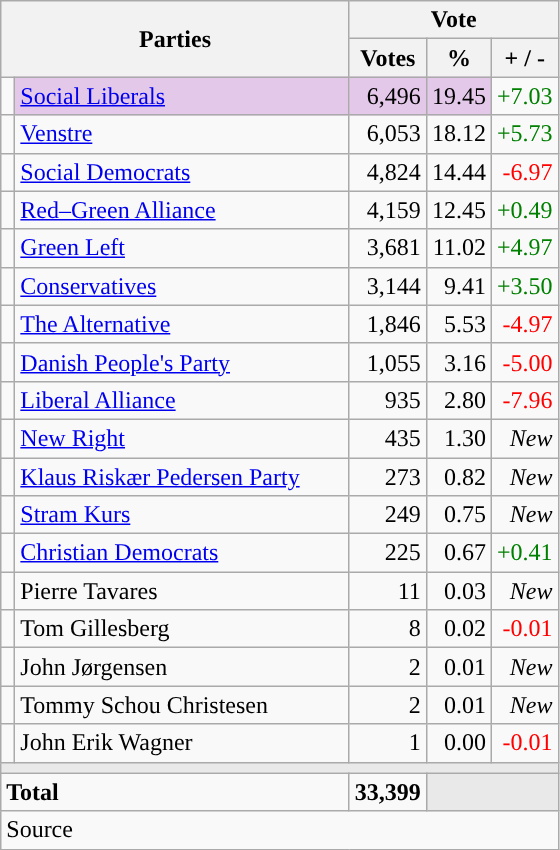<table class="wikitable" style="text-align:right;">
<tr>
<th style="text-align:centre;" rowspan="2" colspan="2" width="225">Parties</th>
<th colspan="3">Vote</th>
</tr>
<tr>
<th width="15">Votes</th>
<th width="15">%</th>
<th width="15">+ / -</th>
</tr>
<tr>
<td width="2" style="color:inherit;background:"></td>
<td bgcolor=#e3c8e9  align="left"><a href='#'>Social Liberals</a></td>
<td bgcolor=#e3c8e9>6,496</td>
<td bgcolor=#e3c8e9>19.45</td>
<td style=color:green;>+7.03</td>
</tr>
<tr>
<td width="2" style="color:inherit;background:"></td>
<td align="left"><a href='#'>Venstre</a></td>
<td>6,053</td>
<td>18.12</td>
<td style=color:green;>+5.73</td>
</tr>
<tr>
<td width="2" style="color:inherit;background:"></td>
<td align="left"><a href='#'>Social Democrats</a></td>
<td>4,824</td>
<td>14.44</td>
<td style=color:red;>-6.97</td>
</tr>
<tr>
<td width="2" style="color:inherit;background:"></td>
<td align="left"><a href='#'>Red–Green Alliance</a></td>
<td>4,159</td>
<td>12.45</td>
<td style=color:green;>+0.49</td>
</tr>
<tr>
<td width="2" style="color:inherit;background:"></td>
<td align="left"><a href='#'>Green Left</a></td>
<td>3,681</td>
<td>11.02</td>
<td style=color:green;>+4.97</td>
</tr>
<tr>
<td width="2" style="color:inherit;background:"></td>
<td align="left"><a href='#'>Conservatives</a></td>
<td>3,144</td>
<td>9.41</td>
<td style=color:green;>+3.50</td>
</tr>
<tr>
<td width="2" style="color:inherit;background:"></td>
<td align="left"><a href='#'>The Alternative</a></td>
<td>1,846</td>
<td>5.53</td>
<td style=color:red;>-4.97</td>
</tr>
<tr>
<td width="2" style="color:inherit;background:"></td>
<td align="left"><a href='#'>Danish People's Party</a></td>
<td>1,055</td>
<td>3.16</td>
<td style=color:red;>-5.00</td>
</tr>
<tr>
<td width="2" style="color:inherit;background:"></td>
<td align="left"><a href='#'>Liberal Alliance</a></td>
<td>935</td>
<td>2.80</td>
<td style=color:red;>-7.96</td>
</tr>
<tr>
<td width="2" style="color:inherit;background:"></td>
<td align="left"><a href='#'>New Right</a></td>
<td>435</td>
<td>1.30</td>
<td><em>New</em></td>
</tr>
<tr>
<td width="2" style="color:inherit;background:"></td>
<td align="left"><a href='#'>Klaus Riskær Pedersen Party</a></td>
<td>273</td>
<td>0.82</td>
<td><em>New</em></td>
</tr>
<tr>
<td width="2" style="color:inherit;background:"></td>
<td align="left"><a href='#'>Stram Kurs</a></td>
<td>249</td>
<td>0.75</td>
<td><em>New</em></td>
</tr>
<tr>
<td width="2" style="color:inherit;background:"></td>
<td align="left"><a href='#'>Christian Democrats</a></td>
<td>225</td>
<td>0.67</td>
<td style=color:green;>+0.41</td>
</tr>
<tr>
<td width="2" style="color:inherit;background:"></td>
<td align="left">Pierre Tavares</td>
<td>11</td>
<td>0.03</td>
<td><em>New</em></td>
</tr>
<tr>
<td width="2" style="color:inherit;background:"></td>
<td align="left">Tom Gillesberg</td>
<td>8</td>
<td>0.02</td>
<td style=color:red;>-0.01</td>
</tr>
<tr>
<td width="2" style="color:inherit;background:"></td>
<td align="left">John Jørgensen</td>
<td>2</td>
<td>0.01</td>
<td><em>New</em></td>
</tr>
<tr>
<td width="2" style="color:inherit;background:"></td>
<td align="left">Tommy Schou Christesen</td>
<td>2</td>
<td>0.01</td>
<td><em>New</em></td>
</tr>
<tr>
<td width="2" style="color:inherit;background:"></td>
<td align="left">John Erik Wagner</td>
<td>1</td>
<td>0.00</td>
<td style=color:red;>-0.01</td>
</tr>
<tr>
<td colspan="7" bgcolor="#E9E9E9"></td>
</tr>
<tr>
<td align="left" colspan="2"><strong>Total</strong></td>
<td><strong>33,399</strong></td>
<td bgcolor="#E9E9E9" colspan="2"></td>
</tr>
<tr>
<td align="left" colspan="6">Source</td>
</tr>
</table>
